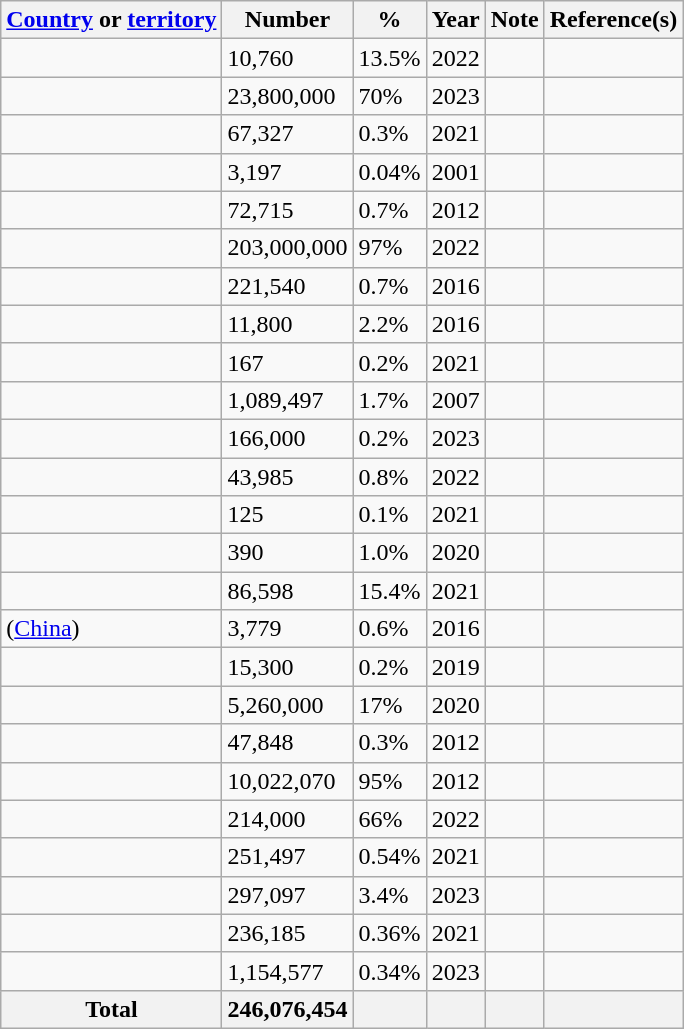<table class="wikitable sortable">
<tr>
<th><a href='#'>Country</a> or <a href='#'>territory</a></th>
<th>Number</th>
<th>%</th>
<th>Year</th>
<th>Note</th>
<th>Reference(s)</th>
</tr>
<tr>
<td></td>
<td>10,760</td>
<td>13.5%</td>
<td>2022</td>
<td></td>
<td></td>
</tr>
<tr>
<td></td>
<td>23,800,000</td>
<td>70%</td>
<td>2023</td>
<td></td>
<td></td>
</tr>
<tr>
<td></td>
<td>67,327</td>
<td>0.3%</td>
<td>2021</td>
<td></td>
<td></td>
</tr>
<tr>
<td></td>
<td>3,197</td>
<td>0.04%</td>
<td>2001</td>
<td></td>
<td></td>
</tr>
<tr>
<td></td>
<td>72,715</td>
<td>0.7%</td>
<td>2012</td>
<td></td>
<td></td>
</tr>
<tr>
<td></td>
<td>203,000,000</td>
<td>97%</td>
<td>2022</td>
<td></td>
<td></td>
</tr>
<tr>
<td></td>
<td>221,540</td>
<td>0.7%</td>
<td>2016</td>
<td></td>
<td></td>
</tr>
<tr>
<td></td>
<td>11,800</td>
<td>2.2%</td>
<td>2016</td>
<td></td>
<td></td>
</tr>
<tr>
<td></td>
<td>167</td>
<td>0.2%</td>
<td>2021</td>
<td></td>
<td></td>
</tr>
<tr>
<td></td>
<td>1,089,497</td>
<td>1.7%</td>
<td>2007</td>
<td></td>
<td></td>
</tr>
<tr>
<td></td>
<td>166,000</td>
<td>0.2%</td>
<td>2023</td>
<td></td>
<td></td>
</tr>
<tr>
<td></td>
<td>43,985</td>
<td>0.8%</td>
<td>2022</td>
<td></td>
<td></td>
</tr>
<tr>
<td></td>
<td>125</td>
<td>0.1%</td>
<td>2021</td>
<td></td>
<td></td>
</tr>
<tr>
<td></td>
<td>390</td>
<td>1.0%</td>
<td>2020</td>
<td></td>
<td></td>
</tr>
<tr>
<td></td>
<td>86,598</td>
<td>15.4%</td>
<td>2021</td>
<td></td>
<td></td>
</tr>
<tr>
<td> (<a href='#'>China</a>)</td>
<td>3,779</td>
<td>0.6%</td>
<td>2016</td>
<td></td>
<td></td>
</tr>
<tr>
<td></td>
<td>15,300</td>
<td>0.2%</td>
<td>2019</td>
<td></td>
<td></td>
</tr>
<tr>
<td></td>
<td>5,260,000</td>
<td>17%</td>
<td>2020</td>
<td></td>
<td></td>
</tr>
<tr>
<td></td>
<td>47,848</td>
<td>0.3%</td>
<td>2012</td>
<td></td>
<td></td>
</tr>
<tr>
<td></td>
<td>10,022,070</td>
<td>95%</td>
<td>2012</td>
<td></td>
<td></td>
</tr>
<tr>
<td></td>
<td>214,000</td>
<td>66%</td>
<td>2022</td>
<td></td>
<td></td>
</tr>
<tr>
<td></td>
<td>251,497</td>
<td>0.54%</td>
<td>2021</td>
<td></td>
<td></td>
</tr>
<tr>
<td></td>
<td>297,097</td>
<td>3.4%</td>
<td>2023</td>
<td></td>
<td></td>
</tr>
<tr>
<td></td>
<td>236,185</td>
<td>0.36%</td>
<td>2021</td>
<td></td>
<td></td>
</tr>
<tr>
<td></td>
<td>1,154,577</td>
<td>0.34%</td>
<td>2023</td>
<td></td>
<td></td>
</tr>
<tr>
<th>Total</th>
<th>246,076,454</th>
<th></th>
<th></th>
<th></th>
<th></th>
</tr>
</table>
